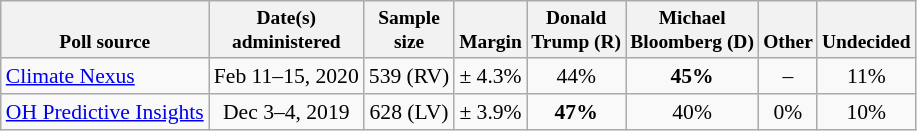<table class="wikitable" style="font-size:90%;text-align:center;">
<tr valign="bottom" style="font-size:90%;">
<th>Poll source</th>
<th>Date(s)<br>administered</th>
<th>Sample<br>size</th>
<th>Margin<br></th>
<th>Donald<br>Trump (R)</th>
<th>Michael<br>Bloomberg (D)</th>
<th>Other</th>
<th>Undecided</th>
</tr>
<tr>
<td style="text-align:left;"><a href='#'>Climate Nexus</a></td>
<td>Feb 11–15, 2020</td>
<td>539 (RV)</td>
<td>± 4.3%</td>
<td>44%</td>
<td><strong>45%</strong></td>
<td>–</td>
<td>11%</td>
</tr>
<tr>
<td style="text-align:left;"><a href='#'>OH Predictive Insights</a></td>
<td>Dec 3–4, 2019</td>
<td>628 (LV)</td>
<td>± 3.9%</td>
<td><strong>47%</strong></td>
<td>40%</td>
<td>0%</td>
<td>10%</td>
</tr>
</table>
